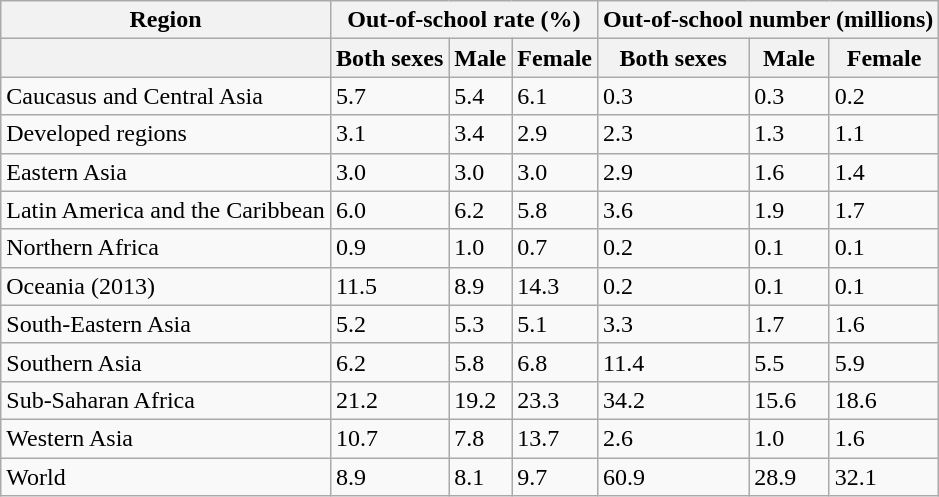<table class="wikitable">
<tr>
<th>Region</th>
<th colspan = 3>Out-of-school rate (%)</th>
<th colspan = 3>Out-of-school number (millions)</th>
</tr>
<tr>
<th></th>
<th>Both sexes</th>
<th>Male</th>
<th>Female</th>
<th>Both sexes</th>
<th>Male</th>
<th>Female</th>
</tr>
<tr>
<td>Caucasus and Central Asia</td>
<td>5.7</td>
<td>5.4</td>
<td>6.1</td>
<td>0.3</td>
<td>0.3</td>
<td>0.2</td>
</tr>
<tr>
<td>Developed regions</td>
<td>3.1</td>
<td>3.4</td>
<td>2.9</td>
<td>2.3</td>
<td>1.3</td>
<td>1.1</td>
</tr>
<tr>
<td>Eastern Asia</td>
<td>3.0</td>
<td>3.0</td>
<td>3.0</td>
<td>2.9</td>
<td>1.6</td>
<td>1.4</td>
</tr>
<tr>
<td>Latin America and the Caribbean</td>
<td>6.0</td>
<td>6.2</td>
<td>5.8</td>
<td>3.6</td>
<td>1.9</td>
<td>1.7</td>
</tr>
<tr>
<td>Northern Africa</td>
<td>0.9</td>
<td>1.0</td>
<td>0.7</td>
<td>0.2</td>
<td>0.1</td>
<td>0.1</td>
</tr>
<tr>
<td>Oceania (2013)</td>
<td>11.5</td>
<td>8.9</td>
<td>14.3</td>
<td>0.2</td>
<td>0.1</td>
<td>0.1</td>
</tr>
<tr>
<td>South-Eastern Asia</td>
<td>5.2</td>
<td>5.3</td>
<td>5.1</td>
<td>3.3</td>
<td>1.7</td>
<td>1.6</td>
</tr>
<tr>
<td>Southern Asia</td>
<td>6.2</td>
<td>5.8</td>
<td>6.8</td>
<td>11.4</td>
<td>5.5</td>
<td>5.9</td>
</tr>
<tr>
<td>Sub-Saharan Africa</td>
<td>21.2</td>
<td>19.2</td>
<td>23.3</td>
<td>34.2</td>
<td>15.6</td>
<td>18.6</td>
</tr>
<tr>
<td>Western Asia</td>
<td>10.7</td>
<td>7.8</td>
<td>13.7</td>
<td>2.6</td>
<td>1.0</td>
<td>1.6</td>
</tr>
<tr>
<td>World</td>
<td>8.9</td>
<td>8.1</td>
<td>9.7</td>
<td>60.9</td>
<td>28.9</td>
<td>32.1</td>
</tr>
</table>
